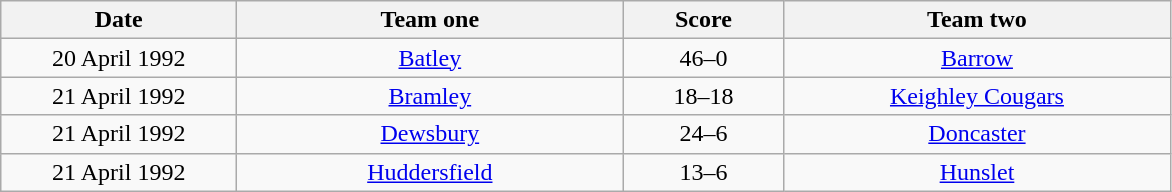<table class="wikitable" style="text-align: center">
<tr>
<th width=150>Date</th>
<th width=250>Team one</th>
<th width=100>Score</th>
<th width=250>Team two</th>
</tr>
<tr>
<td>20 April 1992</td>
<td><a href='#'>Batley</a></td>
<td>46–0</td>
<td><a href='#'>Barrow</a></td>
</tr>
<tr>
<td>21 April 1992</td>
<td><a href='#'>Bramley</a></td>
<td>18–18</td>
<td><a href='#'>Keighley Cougars</a></td>
</tr>
<tr>
<td>21 April 1992</td>
<td><a href='#'>Dewsbury</a></td>
<td>24–6</td>
<td><a href='#'>Doncaster</a></td>
</tr>
<tr>
<td>21 April 1992</td>
<td><a href='#'>Huddersfield</a></td>
<td>13–6</td>
<td><a href='#'>Hunslet</a></td>
</tr>
</table>
